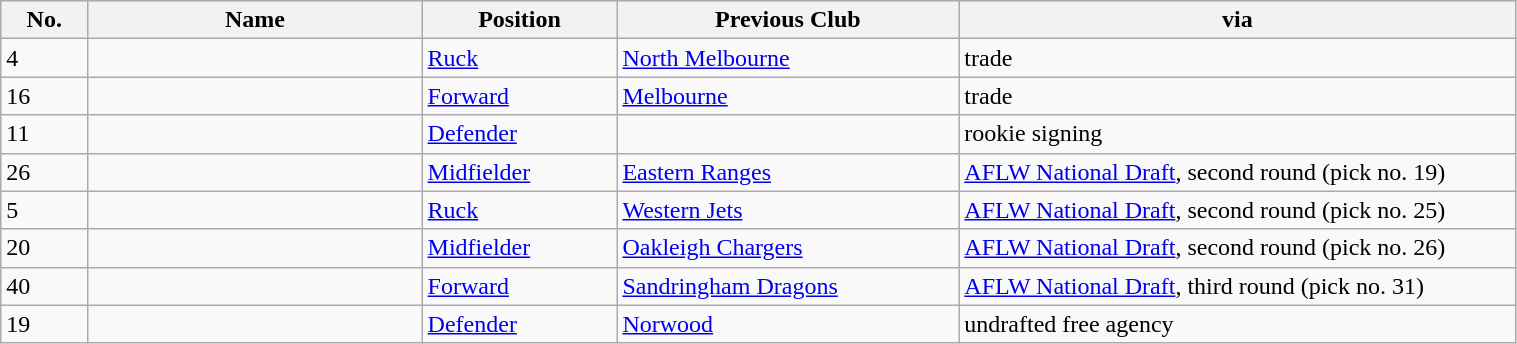<table class="wikitable sortable" style="width:80%;">
<tr style="background:#efefef;">
<th width=1%>No.</th>
<th width=6%>Name</th>
<th width=2%>Position</th>
<th width=5%>Previous Club</th>
<th width=10%>via</th>
</tr>
<tr>
<td align=left>4</td>
<td></td>
<td><a href='#'>Ruck</a></td>
<td><a href='#'>North Melbourne</a></td>
<td>trade</td>
</tr>
<tr>
<td align=left>16</td>
<td></td>
<td><a href='#'>Forward</a></td>
<td><a href='#'>Melbourne</a></td>
<td>trade</td>
</tr>
<tr>
<td align=left>11</td>
<td></td>
<td><a href='#'>Defender</a></td>
<td></td>
<td>rookie signing</td>
</tr>
<tr>
<td align=left>26</td>
<td></td>
<td><a href='#'>Midfielder</a></td>
<td><a href='#'>Eastern Ranges</a></td>
<td><a href='#'>AFLW National Draft</a>, second round (pick no. 19)</td>
</tr>
<tr>
<td align=left>5</td>
<td></td>
<td><a href='#'>Ruck</a></td>
<td><a href='#'>Western Jets</a></td>
<td><a href='#'>AFLW National Draft</a>, second round (pick no. 25)</td>
</tr>
<tr>
<td align=left>20</td>
<td></td>
<td><a href='#'>Midfielder</a></td>
<td><a href='#'>Oakleigh Chargers</a></td>
<td><a href='#'>AFLW National Draft</a>, second round (pick no. 26)</td>
</tr>
<tr>
<td align=left>40</td>
<td></td>
<td><a href='#'>Forward</a></td>
<td><a href='#'>Sandringham Dragons</a></td>
<td><a href='#'>AFLW National Draft</a>, third round (pick no. 31)</td>
</tr>
<tr>
<td align=left>19</td>
<td></td>
<td><a href='#'>Defender</a></td>
<td><a href='#'>Norwood</a></td>
<td>undrafted free agency</td>
</tr>
</table>
